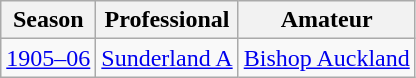<table class="wikitable" style="text-align: left">
<tr>
<th>Season</th>
<th>Professional</th>
<th>Amateur</th>
</tr>
<tr>
<td><a href='#'>1905–06</a></td>
<td><a href='#'>Sunderland A</a></td>
<td><a href='#'>Bishop Auckland</a></td>
</tr>
</table>
